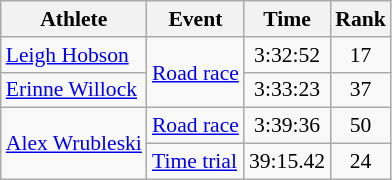<table class=wikitable style="font-size:90%">
<tr>
<th>Athlete</th>
<th>Event</th>
<th>Time</th>
<th>Rank</th>
</tr>
<tr align=center>
<td align=left><a href='#'>Leigh Hobson</a></td>
<td align=left rowspan=2><a href='#'>Road race</a></td>
<td>3:32:52</td>
<td>17</td>
</tr>
<tr align=center>
<td align=left><a href='#'>Erinne Willock</a></td>
<td>3:33:23</td>
<td>37</td>
</tr>
<tr align=center>
<td align=left rowspan=2><a href='#'>Alex Wrubleski</a></td>
<td align=left><a href='#'>Road race</a></td>
<td>3:39:36</td>
<td>50</td>
</tr>
<tr align=center>
<td align=left><a href='#'>Time trial</a></td>
<td>39:15.42</td>
<td>24</td>
</tr>
</table>
